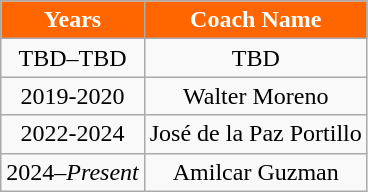<table class="wikitable" style="text-align: center">
<tr>
<th style="color:#fff; background:#f60;">Years</th>
<th style="color:#fff; background:#f60;">Coach Name</th>
</tr>
<tr>
<td>TBD–TBD</td>
<td> TBD</td>
</tr>
<tr>
<td>2019-2020</td>
<td> Walter Moreno</td>
</tr>
<tr>
<td>2022-2024</td>
<td> José de la Paz Portillo</td>
</tr>
<tr>
<td>2024–<em>Present</em></td>
<td> Amilcar Guzman</td>
</tr>
</table>
